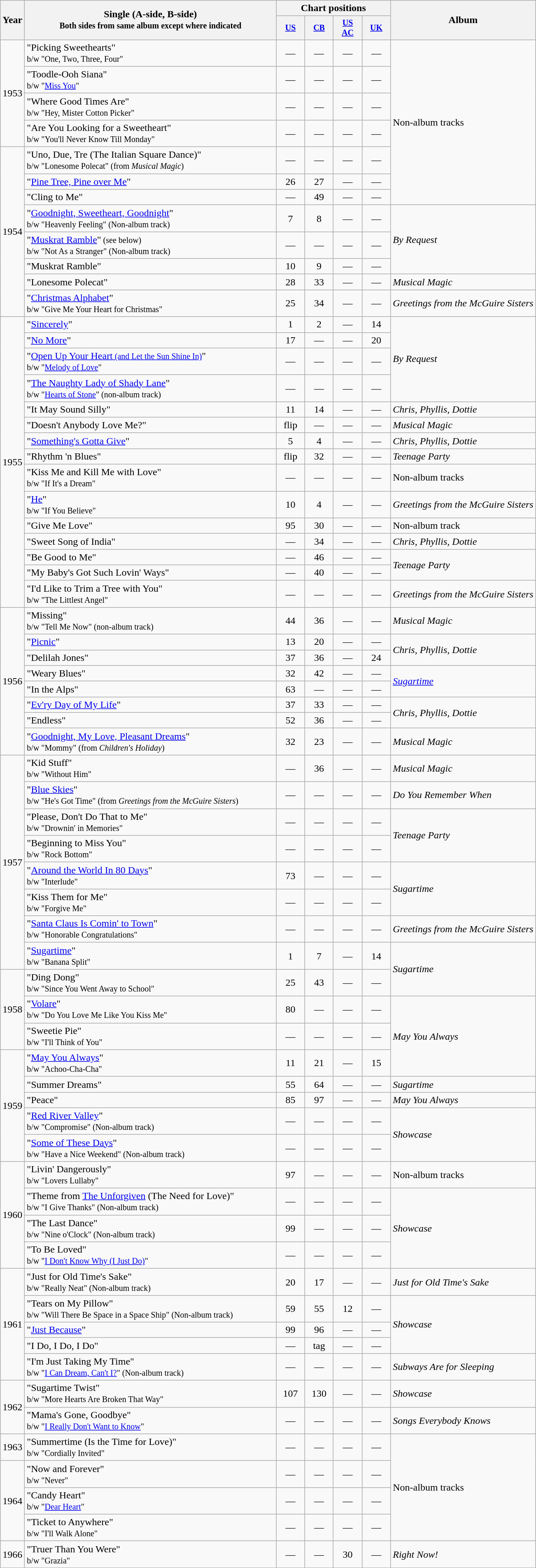<table class="wikitable" style="text-align:center;">
<tr>
<th rowspan="2">Year</th>
<th style="width:400px;" rowspan="2">Single (A-side, B-side)<br><small>Both sides from same album except where indicated</small></th>
<th colspan="4">Chart positions</th>
<th rowspan="2">Album</th>
</tr>
<tr style="font-size:smaller;">
<th style="width:40px;"><a href='#'>US</a></th>
<th style="width:40px;"><a href='#'>CB</a></th>
<th style="width:40px;"><a href='#'>US<br>AC</a></th>
<th style="width:40px;"><a href='#'>UK</a><br></th>
</tr>
<tr>
<td rowspan="4">1953</td>
<td style="text-align:left;">"Picking Sweethearts"<br><small>b/w "One, Two, Three, Four"</small></td>
<td>—</td>
<td>—</td>
<td>—</td>
<td>—</td>
<td align="left" rowspan="7">Non-album tracks</td>
</tr>
<tr>
<td style="text-align:left;">"Toodle-Ooh Siana"<br><small>b/w "<a href='#'>Miss You</a>"</small></td>
<td>—</td>
<td>—</td>
<td>—</td>
<td>—</td>
</tr>
<tr>
<td style="text-align:left;">"Where Good Times Are"<br><small>b/w "Hey, Mister Cotton Picker"</small></td>
<td>—</td>
<td>—</td>
<td>—</td>
<td>—</td>
</tr>
<tr>
<td style="text-align:left;">"Are You Looking for a Sweetheart"<br><small>b/w "You'll Never Know Till Monday"</small></td>
<td>—</td>
<td>—</td>
<td>—</td>
<td>—</td>
</tr>
<tr>
<td rowspan="8">1954</td>
<td style="text-align:left;">"Uno, Due, Tre (The Italian Square Dance)"<br><small>b/w "Lonesome Polecat" (from <em>Musical Magic</em>)</small></td>
<td>—</td>
<td>—</td>
<td>—</td>
<td>—</td>
</tr>
<tr>
<td style="text-align:left;">"<a href='#'>Pine Tree, Pine over Me</a>"</td>
<td>26</td>
<td>27</td>
<td>—</td>
<td>—</td>
</tr>
<tr>
<td style="text-align:left;">"Cling to Me"</td>
<td>—</td>
<td>49</td>
<td>—</td>
<td>—</td>
</tr>
<tr>
<td style="text-align:left;">"<a href='#'>Goodnight, Sweetheart, Goodnight</a>"<br><small>b/w "Heavenly Feeling" (Non-album track)</small></td>
<td>7</td>
<td>8</td>
<td>—</td>
<td>—</td>
<td align="left" rowspan="3"><em>By Request</em></td>
</tr>
<tr>
<td style="text-align:left;">"<a href='#'>Muskrat Ramble</a>"<small> (see below)</small><br><small>b/w "Not As a Stranger" (Non-album track)</small></td>
<td>—</td>
<td>—</td>
<td>—</td>
<td>—</td>
</tr>
<tr>
<td style="text-align:left;">"Muskrat Ramble"</td>
<td>10</td>
<td>9</td>
<td>—</td>
<td>—</td>
</tr>
<tr>
<td style="text-align:left;">"Lonesome Polecat"</td>
<td>28</td>
<td>33</td>
<td>—</td>
<td>—</td>
<td align="left"><em>Musical Magic</em></td>
</tr>
<tr>
<td style="text-align:left;">"<a href='#'>Christmas Alphabet</a>"<br><small>b/w "Give Me Your Heart for Christmas"</small></td>
<td>25</td>
<td>34</td>
<td>—</td>
<td>—</td>
<td align="left"><em>Greetings from the McGuire Sisters</em></td>
</tr>
<tr>
<td rowspan="15">1955</td>
<td style="text-align:left;">"<a href='#'>Sincerely</a>"</td>
<td>1</td>
<td>2</td>
<td>—</td>
<td>14</td>
<td align="left" rowspan="4"><em>By Request</em></td>
</tr>
<tr>
<td style="text-align:left;">"<a href='#'>No More</a>"</td>
<td>17</td>
<td>—</td>
<td>—</td>
<td>20</td>
</tr>
<tr>
<td style="text-align:left;">"<a href='#'>Open Up Your Heart<small> (and Let the Sun Shine In)</small></a>"<br><small>b/w "<a href='#'>Melody of Love</a>"</small></td>
<td>—</td>
<td>—</td>
<td>—</td>
<td>—</td>
</tr>
<tr>
<td style="text-align:left;">"<a href='#'>The Naughty Lady of Shady Lane</a>"<br><small>b/w "<a href='#'>Hearts of Stone</a>" (non-album track)</small></td>
<td>—</td>
<td>—</td>
<td>—</td>
<td>—</td>
</tr>
<tr>
<td style="text-align:left;">"It May Sound Silly"</td>
<td>11</td>
<td>14</td>
<td>—</td>
<td>—</td>
<td align="left"><em>Chris, Phyllis, Dottie</em></td>
</tr>
<tr>
<td style="text-align:left;">"Doesn't Anybody Love Me?"</td>
<td>flip</td>
<td>—</td>
<td>—</td>
<td>—</td>
<td align="left"><em>Musical Magic</em></td>
</tr>
<tr>
<td style="text-align:left;">"<a href='#'>Something's Gotta Give</a>"</td>
<td>5</td>
<td>4</td>
<td>—</td>
<td>—</td>
<td align="left"><em>Chris, Phyllis, Dottie</em></td>
</tr>
<tr>
<td style="text-align:left;">"Rhythm 'n Blues"</td>
<td>flip</td>
<td>32</td>
<td>—</td>
<td>—</td>
<td align="left"><em>Teenage Party</em></td>
</tr>
<tr>
<td style="text-align:left;">"Kiss Me and Kill Me with Love"<br><small>b/w "If It's a Dream"</small></td>
<td>—</td>
<td>—</td>
<td>—</td>
<td>—</td>
<td align="left">Non-album tracks</td>
</tr>
<tr>
<td style="text-align:left;">"<a href='#'>He</a>"<br><small>b/w "If You Believe"</small></td>
<td>10</td>
<td>4</td>
<td>—</td>
<td>—</td>
<td align="left"><em>Greetings from the McGuire Sisters</em></td>
</tr>
<tr>
<td style="text-align:left;">"Give Me Love"</td>
<td>95</td>
<td>30</td>
<td>—</td>
<td>—</td>
<td align="left">Non-album track</td>
</tr>
<tr>
<td style="text-align:left;">"Sweet Song of India"</td>
<td>—</td>
<td>34</td>
<td>—</td>
<td>—</td>
<td align="left"><em>Chris, Phyllis, Dottie</em></td>
</tr>
<tr>
<td style="text-align:left;">"Be Good to Me"</td>
<td>—</td>
<td>46</td>
<td>—</td>
<td>—</td>
<td align="left" rowspan="2"><em>Teenage Party</em></td>
</tr>
<tr>
<td style="text-align:left;">"My Baby's Got Such Lovin' Ways"</td>
<td>—</td>
<td>40</td>
<td>—</td>
<td>—</td>
</tr>
<tr>
<td style="text-align:left;">"I'd Like to Trim a Tree with You"<br><small>b/w "The Littlest Angel"</small></td>
<td>—</td>
<td>—</td>
<td>—</td>
<td>—</td>
<td align="left"><em>Greetings from the McGuire Sisters</em></td>
</tr>
<tr>
<td rowspan="8">1956</td>
<td style="text-align:left;">"Missing"<br><small>b/w "Tell Me Now" (non-album track)</small></td>
<td>44</td>
<td>36</td>
<td>—</td>
<td>—</td>
<td align="left"><em>Musical Magic</em></td>
</tr>
<tr>
<td style="text-align:left;">"<a href='#'>Picnic</a>"</td>
<td>13</td>
<td>20</td>
<td>—</td>
<td>—</td>
<td align="left" rowspan="2"><em>Chris, Phyllis, Dottie</em></td>
</tr>
<tr>
<td style="text-align:left;">"Delilah Jones"</td>
<td>37</td>
<td>36</td>
<td>—</td>
<td>24</td>
</tr>
<tr>
<td style="text-align:left;">"Weary Blues"</td>
<td>32</td>
<td>42</td>
<td>—</td>
<td>—</td>
<td align="left" rowspan="2"><em><a href='#'>Sugartime</a></em></td>
</tr>
<tr>
<td style="text-align:left;">"In the Alps"</td>
<td>63</td>
<td>—</td>
<td>—</td>
<td>—</td>
</tr>
<tr>
<td style="text-align:left;">"<a href='#'>Ev'ry Day of My Life</a>"</td>
<td>37</td>
<td>33</td>
<td>—</td>
<td>—</td>
<td align="left" rowspan="2"><em>Chris, Phyllis, Dottie</em></td>
</tr>
<tr>
<td style="text-align:left;">"Endless"</td>
<td>52</td>
<td>36</td>
<td>—</td>
<td>—</td>
</tr>
<tr>
<td style="text-align:left;">"<a href='#'>Goodnight, My Love, Pleasant Dreams</a>"<br><small>b/w "Mommy" (from <em>Children's Holiday</em>)</small></td>
<td>32</td>
<td>23</td>
<td>—</td>
<td>—</td>
<td align="left"><em>Musical Magic</em></td>
</tr>
<tr>
<td rowspan="8">1957</td>
<td style="text-align:left;">"Kid Stuff"<br><small>b/w "Without Him"</small></td>
<td>—</td>
<td>36</td>
<td>—</td>
<td>—</td>
<td align="left"><em>Musical Magic</em></td>
</tr>
<tr>
<td style="text-align:left;">"<a href='#'>Blue Skies</a>"<br><small>b/w "He's Got Time" (from <em>Greetings from the McGuire Sisters</em>)</small></td>
<td>—</td>
<td>—</td>
<td>—</td>
<td>—</td>
<td align="left"><em>Do You Remember When</em></td>
</tr>
<tr>
<td style="text-align:left;">"Please, Don't Do That to Me"<br><small>b/w "Drownin' in Memories"</small></td>
<td>—</td>
<td>—</td>
<td>—</td>
<td>—</td>
<td align="left" rowspan="2"><em>Teenage Party</em></td>
</tr>
<tr>
<td style="text-align:left;">"Beginning to Miss You"<br><small>b/w "Rock Bottom"</small></td>
<td>—</td>
<td>—</td>
<td>—</td>
<td>—</td>
</tr>
<tr>
<td style="text-align:left;">"<a href='#'>Around the World In 80 Days</a>"<br><small>b/w "Interlude"</small></td>
<td>73</td>
<td>—</td>
<td>—</td>
<td>—</td>
<td align="left" rowspan="2"><em>Sugartime</em></td>
</tr>
<tr>
<td style="text-align:left;">"Kiss Them for Me"<br><small>b/w "Forgive Me"</small></td>
<td>—</td>
<td>—</td>
<td>—</td>
<td>—</td>
</tr>
<tr>
<td style="text-align:left;">"<a href='#'>Santa Claus Is Comin' to Town</a>"<br><small>b/w "Honorable Congratulations"</small></td>
<td>—</td>
<td>—</td>
<td>—</td>
<td>—</td>
<td align="left"><em>Greetings from the McGuire Sisters</em></td>
</tr>
<tr>
<td style="text-align:left;">"<a href='#'>Sugartime</a>"<br><small>b/w "Banana Split"</small></td>
<td>1</td>
<td>7</td>
<td>—</td>
<td>14</td>
<td align="left" rowspan="2"><em>Sugartime</em></td>
</tr>
<tr>
<td rowspan="3">1958</td>
<td style="text-align:left;">"Ding Dong"<br><small>b/w "Since You Went Away to School"</small></td>
<td>25</td>
<td>43</td>
<td>—</td>
<td>—</td>
</tr>
<tr>
<td style="text-align:left;">"<a href='#'>Volare</a>"<br><small>b/w "Do You Love Me Like You Kiss Me"</small></td>
<td>80</td>
<td>—</td>
<td>—</td>
<td>—</td>
<td align="left" rowspan="3"><em>May You Always</em></td>
</tr>
<tr>
<td style="text-align:left;">"Sweetie Pie"<br><small>b/w "I'll Think of You"</small></td>
<td>—</td>
<td>—</td>
<td>—</td>
<td>—</td>
</tr>
<tr>
<td rowspan="5">1959</td>
<td style="text-align:left;">"<a href='#'>May You Always</a>"<br><small>b/w "Achoo-Cha-Cha"</small></td>
<td>11</td>
<td>21</td>
<td>—</td>
<td>15</td>
</tr>
<tr>
<td style="text-align:left;">"Summer Dreams"</td>
<td>55</td>
<td>64</td>
<td>—</td>
<td>—</td>
<td align="left"><em>Sugartime</em></td>
</tr>
<tr>
<td style="text-align:left;">"Peace"</td>
<td>85</td>
<td>97</td>
<td>—</td>
<td>—</td>
<td align="left"><em>May You Always</em></td>
</tr>
<tr>
<td style="text-align:left;">"<a href='#'>Red River Valley</a>"<br><small>b/w "Compromise" (Non-album track)</small></td>
<td>—</td>
<td>—</td>
<td>—</td>
<td>—</td>
<td align="left" rowspan="2"><em>Showcase</em></td>
</tr>
<tr>
<td style="text-align:left;">"<a href='#'>Some of These Days</a>"<br><small>b/w "Have a Nice Weekend" (Non-album track)</small></td>
<td>—</td>
<td>—</td>
<td>—</td>
<td>—</td>
</tr>
<tr>
<td rowspan="4">1960</td>
<td style="text-align:left;">"Livin' Dangerously"<br><small>b/w "Lovers Lullaby"</small></td>
<td>97</td>
<td>—</td>
<td>—</td>
<td>—</td>
<td align="left">Non-album tracks</td>
</tr>
<tr>
<td style="text-align:left;">"Theme from <a href='#'>The Unforgiven</a> (The Need for Love)"<br><small>b/w "I Give Thanks" (Non-album track)</small></td>
<td>—</td>
<td>—</td>
<td>—</td>
<td>—</td>
<td align="left" rowspan="3"><em>Showcase</em></td>
</tr>
<tr>
<td style="text-align:left;">"The Last Dance"<br><small>b/w "Nine o'Clock" (Non-album track)</small></td>
<td>99</td>
<td>—</td>
<td>—</td>
<td>—</td>
</tr>
<tr>
<td style="text-align:left;">"To Be Loved"<br><small>b/w "<a href='#'>I Don't Know Why (I Just Do)</a>"</small></td>
<td>—</td>
<td>—</td>
<td>—</td>
<td>—</td>
</tr>
<tr>
<td rowspan="5">1961</td>
<td style="text-align:left;">"Just for Old Time's Sake"<br><small>b/w "Really Neat" (Non-album track)</small></td>
<td>20</td>
<td>17</td>
<td>—</td>
<td>—</td>
<td align="left"><em>Just for Old Time's Sake</em></td>
</tr>
<tr>
<td style="text-align:left;">"Tears on My Pillow"<br><small>b/w "Will There Be Space in a Space Ship" (Non-album track)</small></td>
<td>59</td>
<td>55</td>
<td>12</td>
<td>—</td>
<td align="left" rowspan="3"><em>Showcase</em></td>
</tr>
<tr>
<td style="text-align:left;">"<a href='#'>Just Because</a>"</td>
<td>99</td>
<td>96</td>
<td>—</td>
<td>—</td>
</tr>
<tr>
<td style="text-align:left;">"I Do, I Do, I Do"</td>
<td>—</td>
<td>tag</td>
<td>—</td>
<td>—</td>
</tr>
<tr>
<td style="text-align:left;">"I'm Just Taking My Time"<br><small>b/w "<a href='#'>I Can Dream, Can't I?</a>" (Non-album track)</small></td>
<td>—</td>
<td>—</td>
<td>—</td>
<td>—</td>
<td align="left"><em>Subways Are for Sleeping</em></td>
</tr>
<tr>
<td rowspan="2">1962</td>
<td style="text-align:left;">"Sugartime Twist"<br><small>b/w "More Hearts Are Broken That Way"</small></td>
<td>107</td>
<td>130</td>
<td>—</td>
<td>—</td>
<td align="left"><em>Showcase</em></td>
</tr>
<tr>
<td style="text-align:left;">"Mama's Gone, Goodbye"<br><small>b/w "<a href='#'>I Really Don't Want to Know</a>"</small></td>
<td>—</td>
<td>—</td>
<td>—</td>
<td>—</td>
<td align="left"><em>Songs Everybody Knows</em></td>
</tr>
<tr>
<td>1963</td>
<td style="text-align:left;">"Summertime (Is the Time for Love)"<br><small>b/w "Cordially Invited"</small></td>
<td>—</td>
<td>—</td>
<td>—</td>
<td>—</td>
<td align="left" rowspan="4">Non-album tracks</td>
</tr>
<tr>
<td rowspan="3">1964</td>
<td style="text-align:left;">"Now and Forever"<br><small>b/w "Never"</small></td>
<td>—</td>
<td>—</td>
<td>—</td>
<td>—</td>
</tr>
<tr>
<td style="text-align:left;">"Candy Heart"<br><small>b/w "<a href='#'>Dear Heart</a>"</small></td>
<td>—</td>
<td>—</td>
<td>—</td>
<td>—</td>
</tr>
<tr>
<td style="text-align:left;">"Ticket to Anywhere"<br><small>b/w "I'll Walk Alone"</small></td>
<td>—</td>
<td>—</td>
<td>—</td>
<td>—</td>
</tr>
<tr>
<td>1966</td>
<td style="text-align:left;">"Truer Than You Were"<br><small>b/w "Grazia"</small></td>
<td>—</td>
<td>—</td>
<td>30</td>
<td>—</td>
<td align="left"><em>Right Now!</em></td>
</tr>
</table>
